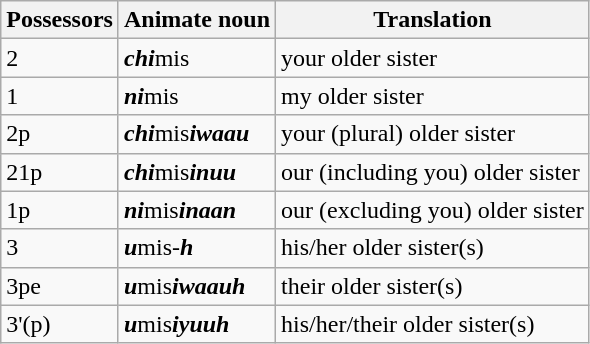<table class="wikitable">
<tr>
<th>Possessors</th>
<th>Animate noun</th>
<th>Translation</th>
</tr>
<tr>
<td>2</td>
<td><strong><em>chi</em></strong>mis</td>
<td>your older sister</td>
</tr>
<tr>
<td>1</td>
<td><strong><em>ni</em></strong>mis</td>
<td>my older sister</td>
</tr>
<tr>
<td>2p</td>
<td><strong><em>chi</em></strong>mis<strong><em>iwaau</em></strong></td>
<td>your (plural) older sister</td>
</tr>
<tr>
<td>21p</td>
<td><strong><em>chi</em></strong>mis<strong><em>inuu</em></strong></td>
<td>our (including you) older sister</td>
</tr>
<tr>
<td>1p</td>
<td><strong><em>ni</em></strong>mis<strong><em>inaan</em></strong></td>
<td>our (excluding you) older sister</td>
</tr>
<tr>
<td>3</td>
<td><strong><em>u</em></strong>mis-<strong><em>h</em></strong></td>
<td>his/her older sister(s)</td>
</tr>
<tr>
<td>3pe</td>
<td><strong><em>u</em></strong>mis<strong><em>iwaauh</em></strong></td>
<td>their older sister(s)</td>
</tr>
<tr>
<td>3'(p)</td>
<td><strong><em>u</em></strong>mis<strong><em>iyuuh</em></strong></td>
<td>his/her/their older sister(s)</td>
</tr>
</table>
